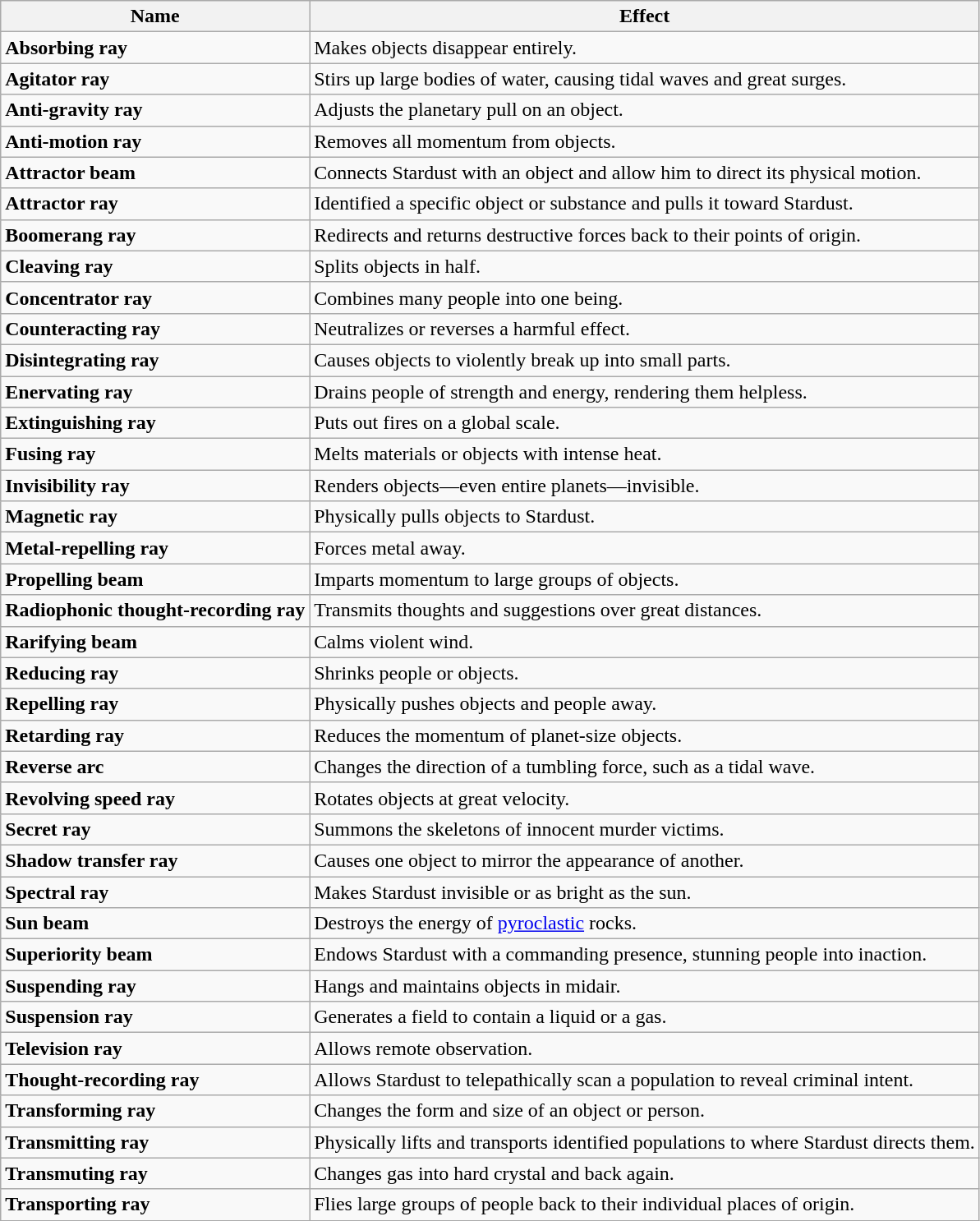<table class="wikitable">
<tr>
<th>Name</th>
<th>Effect</th>
</tr>
<tr>
<td><strong>Absorbing ray</strong></td>
<td>Makes objects disappear entirely.</td>
</tr>
<tr>
<td><strong>Agitator ray</strong></td>
<td>Stirs up large bodies of water, causing tidal waves and great surges.</td>
</tr>
<tr>
<td><strong>Anti-gravity ray</strong></td>
<td>Adjusts the planetary pull on an object.</td>
</tr>
<tr>
<td><strong>Anti-motion ray</strong></td>
<td>Removes all momentum from objects.</td>
</tr>
<tr>
<td><strong>Attractor beam</strong></td>
<td>Connects Stardust with an object and allow him to direct its physical motion.</td>
</tr>
<tr>
<td><strong>Attractor ray</strong></td>
<td>Identified a specific object or substance and pulls it toward Stardust.</td>
</tr>
<tr>
<td><strong>Boomerang ray</strong></td>
<td>Redirects and returns destructive forces back to their points of origin.</td>
</tr>
<tr>
<td><strong>Cleaving ray</strong></td>
<td>Splits objects in half.</td>
</tr>
<tr>
<td><strong>Concentrator ray</strong></td>
<td>Combines many people into one being.</td>
</tr>
<tr>
<td><strong>Counteracting ray</strong></td>
<td>Neutralizes or reverses a harmful effect.</td>
</tr>
<tr>
<td><strong>Disintegrating ray</strong></td>
<td>Causes objects to violently break up into small parts.</td>
</tr>
<tr>
<td><strong>Enervating ray</strong></td>
<td>Drains people of strength and energy, rendering them helpless.</td>
</tr>
<tr>
<td><strong>Extinguishing ray</strong></td>
<td>Puts out fires on a global scale.</td>
</tr>
<tr>
<td><strong>Fusing ray</strong></td>
<td>Melts materials or objects with intense heat.</td>
</tr>
<tr>
<td><strong>Invisibility ray</strong></td>
<td>Renders objects—even entire planets—invisible.</td>
</tr>
<tr>
<td><strong>Magnetic ray</strong></td>
<td>Physically pulls objects to Stardust.</td>
</tr>
<tr>
<td><strong>Metal-repelling ray</strong></td>
<td>Forces metal away.</td>
</tr>
<tr>
<td><strong>Propelling beam</strong></td>
<td>Imparts momentum to large groups of objects.</td>
</tr>
<tr>
<td><strong>Radiophonic thought-recording ray</strong></td>
<td>Transmits thoughts and suggestions over great distances.</td>
</tr>
<tr>
<td><strong>Rarifying beam</strong></td>
<td>Calms violent wind.</td>
</tr>
<tr>
<td><strong>Reducing ray</strong></td>
<td>Shrinks people or objects.</td>
</tr>
<tr>
<td><strong>Repelling ray</strong></td>
<td>Physically pushes objects and people away.</td>
</tr>
<tr>
<td><strong>Retarding ray</strong></td>
<td>Reduces the momentum of planet-size objects.</td>
</tr>
<tr>
<td><strong>Reverse arc</strong></td>
<td>Changes the direction of a tumbling force, such as a tidal wave.</td>
</tr>
<tr>
<td><strong>Revolving speed ray</strong></td>
<td>Rotates objects at great velocity.</td>
</tr>
<tr>
<td><strong>Secret ray</strong></td>
<td>Summons the skeletons of innocent murder victims.</td>
</tr>
<tr>
<td><strong>Shadow transfer ray</strong></td>
<td>Causes one object to mirror the appearance of another.</td>
</tr>
<tr>
<td><strong>Spectral ray</strong></td>
<td>Makes Stardust invisible or as bright as the sun.</td>
</tr>
<tr>
<td><strong>Sun beam</strong></td>
<td>Destroys the energy of <a href='#'>pyroclastic</a> rocks.</td>
</tr>
<tr>
<td><strong>Superiority beam</strong></td>
<td>Endows Stardust with a commanding presence, stunning people into inaction.</td>
</tr>
<tr>
<td><strong>Suspending ray</strong></td>
<td>Hangs and maintains objects in midair.</td>
</tr>
<tr>
<td><strong>Suspension ray</strong></td>
<td>Generates a field to contain a liquid or a gas.</td>
</tr>
<tr>
<td><strong>Television ray</strong></td>
<td>Allows remote observation.</td>
</tr>
<tr>
<td><strong>Thought-recording ray</strong></td>
<td>Allows Stardust to telepathically scan a population to reveal criminal intent.</td>
</tr>
<tr>
<td><strong>Transforming ray</strong></td>
<td>Changes the form and size of an object or person.</td>
</tr>
<tr>
<td><strong>Transmitting ray</strong></td>
<td>Physically lifts and transports identified populations to where Stardust directs them.</td>
</tr>
<tr>
<td><strong>Transmuting ray</strong></td>
<td>Changes gas into hard crystal and back again.</td>
</tr>
<tr>
<td><strong>Transporting ray</strong></td>
<td>Flies large groups of people back to their individual places of origin.</td>
</tr>
</table>
